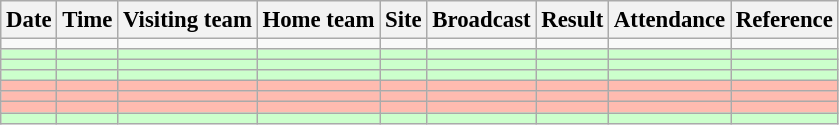<table class="wikitable" style="font-size:95%;">
<tr>
<th>Date</th>
<th>Time</th>
<th>Visiting team</th>
<th>Home team</th>
<th>Site</th>
<th>Broadcast</th>
<th>Result</th>
<th>Attendance</th>
<th class="unsortable">Reference</th>
</tr>
<tr>
<td></td>
<td></td>
<td></td>
<td></td>
<td></td>
<td></td>
<td></td>
<td></td>
<td></td>
</tr>
<tr bgcolor=ccffcc>
<td></td>
<td></td>
<td></td>
<td></td>
<td></td>
<td></td>
<td></td>
<td></td>
<td></td>
</tr>
<tr bgcolor=ccffcc>
<td></td>
<td></td>
<td></td>
<td></td>
<td></td>
<td></td>
<td></td>
<td></td>
<td></td>
</tr>
<tr bgcolor=ccffcc>
<td></td>
<td></td>
<td></td>
<td></td>
<td></td>
<td></td>
<td></td>
<td></td>
<td></td>
</tr>
<tr bgcolor=ffbbb>
<td></td>
<td></td>
<td></td>
<td></td>
<td></td>
<td></td>
<td></td>
<td></td>
<td></td>
</tr>
<tr bgcolor=ffbbb>
<td></td>
<td></td>
<td></td>
<td></td>
<td></td>
<td></td>
<td></td>
<td></td>
<td></td>
</tr>
<tr bgcolor=ffbbb>
<td></td>
<td></td>
<td></td>
<td></td>
<td></td>
<td></td>
<td></td>
<td></td>
<td></td>
</tr>
<tr bgcolor=ccffcc>
<td></td>
<td></td>
<td></td>
<td></td>
<td></td>
<td></td>
<td></td>
<td></td>
<td></td>
</tr>
</table>
